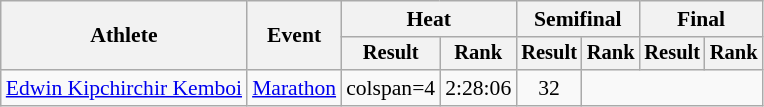<table class="wikitable" style="font-size:90%">
<tr>
<th rowspan="2">Athlete</th>
<th rowspan="2">Event</th>
<th colspan="2">Heat</th>
<th colspan="2">Semifinal</th>
<th colspan="2">Final</th>
</tr>
<tr style="font-size:95%">
<th>Result</th>
<th>Rank</th>
<th>Result</th>
<th>Rank</th>
<th>Result</th>
<th>Rank</th>
</tr>
<tr style=text-align:center>
<td style=text-align:left><a href='#'>Edwin Kipchirchir Kemboi</a></td>
<td style=text-align:left><a href='#'>Marathon</a></td>
<td>colspan=4 </td>
<td>2:28:06</td>
<td>32</td>
</tr>
</table>
